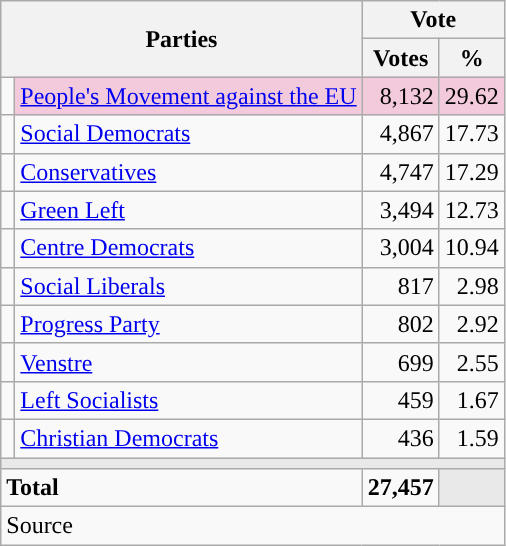<table class="wikitable" style="text-align:right;">
<tr>
<th style="text-align:centre;" rowspan="2" colspan="2" width="225">Parties</th>
<th colspan="3">Vote</th>
</tr>
<tr>
<th width="15">Votes</th>
<th width="15">%</th>
</tr>
<tr>
<td width="2" style="color:inherit;background:"></td>
<td bgcolor=#f3c9dc   align="left"><a href='#'>People's Movement against the EU</a></td>
<td bgcolor=#f3c9dc>8,132</td>
<td bgcolor=#f3c9dc>29.62</td>
</tr>
<tr>
<td width="2" style="color:inherit;background:"></td>
<td align="left"><a href='#'>Social Democrats</a></td>
<td>4,867</td>
<td>17.73</td>
</tr>
<tr>
<td width="2" style="color:inherit;background:"></td>
<td align="left"><a href='#'>Conservatives</a></td>
<td>4,747</td>
<td>17.29</td>
</tr>
<tr>
<td width="2" style="color:inherit;background:"></td>
<td align="left"><a href='#'>Green Left</a></td>
<td>3,494</td>
<td>12.73</td>
</tr>
<tr>
<td width="2" style="color:inherit;background:"></td>
<td align="left"><a href='#'>Centre Democrats</a></td>
<td>3,004</td>
<td>10.94</td>
</tr>
<tr>
<td width="2" style="color:inherit;background:"></td>
<td align="left"><a href='#'>Social Liberals</a></td>
<td>817</td>
<td>2.98</td>
</tr>
<tr>
<td width="2" style="color:inherit;background:"></td>
<td align="left"><a href='#'>Progress Party</a></td>
<td>802</td>
<td>2.92</td>
</tr>
<tr>
<td width="2" style="color:inherit;background:"></td>
<td align="left"><a href='#'>Venstre</a></td>
<td>699</td>
<td>2.55</td>
</tr>
<tr>
<td width="2" style="color:inherit;background:"></td>
<td align="left"><a href='#'>Left Socialists</a></td>
<td>459</td>
<td>1.67</td>
</tr>
<tr>
<td width="2" style="color:inherit;background:"></td>
<td align="left"><a href='#'>Christian Democrats</a></td>
<td>436</td>
<td>1.59</td>
</tr>
<tr>
<td colspan="7" bgcolor="#E9E9E9"></td>
</tr>
<tr>
<td align="left" colspan="2"><strong>Total</strong></td>
<td><strong>27,457</strong></td>
<td bgcolor="#E9E9E9" colspan="2"></td>
</tr>
<tr>
<td align="left" colspan="6">Source</td>
</tr>
</table>
